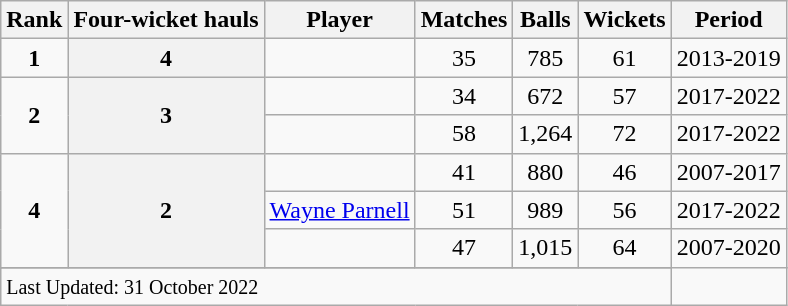<table class="wikitable plainrowheaders sortable">
<tr>
<th scope=col>Rank</th>
<th scope=col>Four-wicket hauls</th>
<th scope=col>Player</th>
<th scope=col>Matches</th>
<th scope=col>Balls</th>
<th scope=col>Wickets</th>
<th scope=col>Period</th>
</tr>
<tr>
<td align=center><strong>1</strong></td>
<th scope=row style=text-align:center;><strong>4</strong></th>
<td></td>
<td align=center>35</td>
<td align=center>785</td>
<td align=center>61</td>
<td>2013-2019</td>
</tr>
<tr>
<td align=center rowspan=2><strong>2</strong></td>
<th scope=row style=text-align:center; rowspan=2><strong>3</strong></th>
<td></td>
<td align=center>34</td>
<td align=center>672</td>
<td align=center>57</td>
<td>2017-2022</td>
</tr>
<tr>
<td></td>
<td align=center>58</td>
<td align=center>1,264</td>
<td align=center>72</td>
<td>2017-2022</td>
</tr>
<tr>
<td align=center rowspan=3><strong>4</strong></td>
<th scope=row style=text-align:center; rowspan=3><strong>2</strong></th>
<td></td>
<td align=center>41</td>
<td align=center>880</td>
<td align=center>46</td>
<td>2007-2017</td>
</tr>
<tr>
<td><a href='#'>Wayne Parnell</a></td>
<td align=center>51</td>
<td align=center>989</td>
<td align=center>56</td>
<td>2017-2022</td>
</tr>
<tr>
<td></td>
<td align=center>47</td>
<td align=center>1,015</td>
<td align=center>64</td>
<td>2007-2020</td>
</tr>
<tr>
</tr>
<tr class=sortbottom>
<td colspan="6"><small>Last Updated: 31 October 2022</small></td>
</tr>
</table>
